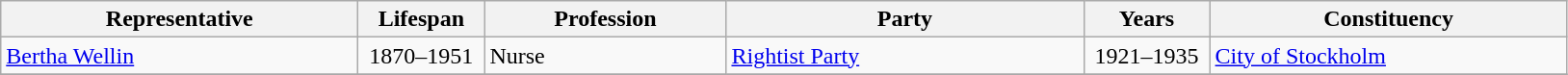<table class="wikitable">
<tr>
<th style="width:15em">Representative</th>
<th style="width:5em">Lifespan</th>
<th style="width:10em">Profession</th>
<th style="width:15em">Party</th>
<th style="width:5em">Years</th>
<th style="width:15em">Constituency</th>
</tr>
<tr>
<td><a href='#'>Bertha Wellin</a></td>
<td align=center>1870–1951</td>
<td>Nurse</td>
<td> <a href='#'>Rightist Party</a></td>
<td align=center>1921–1935</td>
<td><a href='#'>City of Stockholm</a></td>
</tr>
<tr>
</tr>
</table>
